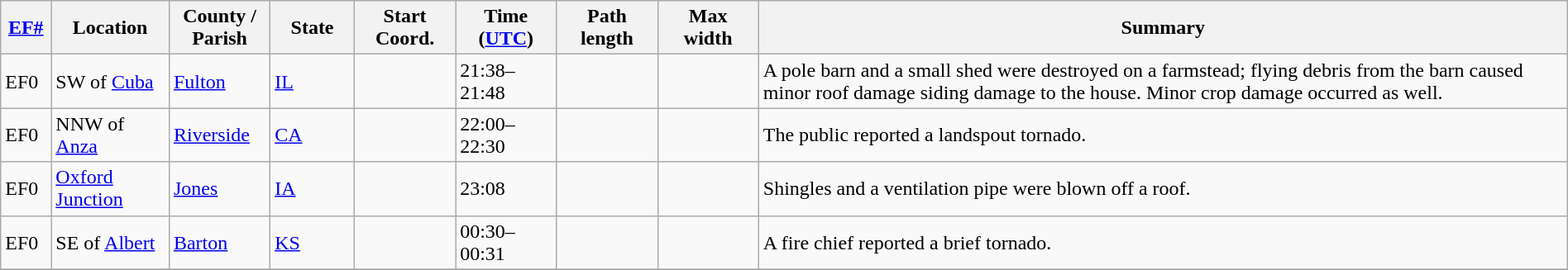<table class="wikitable sortable" style="width:100%;">
<tr>
<th scope="col" style="width:3%; text-align:center;"><a href='#'>EF#</a></th>
<th scope="col" style="width:7%; text-align:center;" class="unsortable">Location</th>
<th scope="col" style="width:6%; text-align:center;" class="unsortable">County / Parish</th>
<th scope="col" style="width:5%; text-align:center;">State</th>
<th scope="col" style="width:6%; text-align:center;">Start Coord.</th>
<th scope="col" style="width:6%; text-align:center;">Time (<a href='#'>UTC</a>)</th>
<th scope="col" style="width:6%; text-align:center;">Path length</th>
<th scope="col" style="width:6%; text-align:center;">Max width</th>
<th scope="col" class="unsortable" style="width:48%; text-align:center;">Summary</th>
</tr>
<tr>
<td bgcolor=>EF0</td>
<td>SW of <a href='#'>Cuba</a></td>
<td><a href='#'>Fulton</a></td>
<td><a href='#'>IL</a></td>
<td></td>
<td>21:38–21:48</td>
<td></td>
<td></td>
<td>A pole barn and a small shed were destroyed on a farmstead; flying debris from the barn caused minor roof damage siding damage to the house. Minor crop damage occurred as well.</td>
</tr>
<tr>
<td bgcolor=>EF0</td>
<td>NNW of <a href='#'>Anza</a></td>
<td><a href='#'>Riverside</a></td>
<td><a href='#'>CA</a></td>
<td></td>
<td>22:00–22:30</td>
<td></td>
<td></td>
<td>The public reported a landspout tornado.</td>
</tr>
<tr>
<td bgcolor=>EF0</td>
<td><a href='#'>Oxford Junction</a></td>
<td><a href='#'>Jones</a></td>
<td><a href='#'>IA</a></td>
<td></td>
<td>23:08</td>
<td></td>
<td></td>
<td>Shingles and a ventilation pipe were blown off a roof.</td>
</tr>
<tr>
<td bgcolor=>EF0</td>
<td>SE of <a href='#'>Albert</a></td>
<td><a href='#'>Barton</a></td>
<td><a href='#'>KS</a></td>
<td></td>
<td>00:30–00:31</td>
<td></td>
<td></td>
<td>A fire chief reported a brief tornado.</td>
</tr>
<tr>
</tr>
</table>
